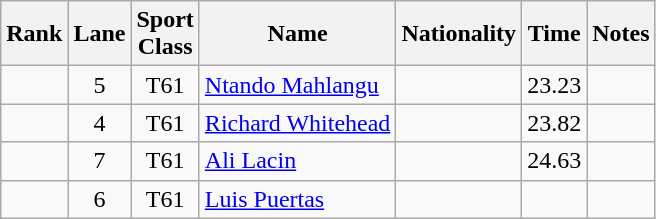<table class="wikitable sortable" style="text-align:center">
<tr>
<th>Rank</th>
<th>Lane</th>
<th>Sport<br>Class</th>
<th>Name</th>
<th>Nationality</th>
<th>Time</th>
<th>Notes</th>
</tr>
<tr>
<td></td>
<td>5</td>
<td>T61</td>
<td align=left><a href='#'>Ntando Mahlangu</a></td>
<td align=left></td>
<td>23.23</td>
<td></td>
</tr>
<tr>
<td></td>
<td>4</td>
<td>T61</td>
<td align=left><a href='#'>Richard Whitehead</a></td>
<td align=left></td>
<td>23.82</td>
<td></td>
</tr>
<tr>
<td></td>
<td>7</td>
<td>T61</td>
<td align=left><a href='#'>Ali Lacin</a></td>
<td align=left></td>
<td>24.63</td>
<td></td>
</tr>
<tr>
<td></td>
<td>6</td>
<td>T61</td>
<td align=left><a href='#'>Luis Puertas</a></td>
<td align=left></td>
<td></td>
<td></td>
</tr>
</table>
